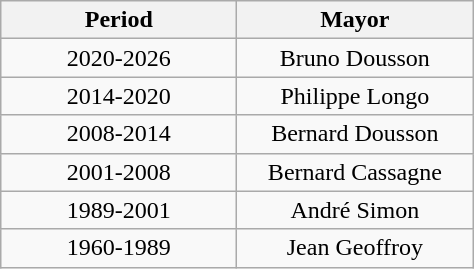<table class="wikitable">
<tr>
<th width="150pt">Period</th>
<th width="150pt">Mayor</th>
</tr>
<tr align="center">
<td>2020-2026</td>
<td>Bruno Dousson</td>
</tr>
<tr align="center">
<td>2014-2020</td>
<td>Philippe Longo</td>
</tr>
<tr align="center">
<td>2008-2014</td>
<td>Bernard Dousson</td>
</tr>
<tr align="center">
<td>2001-2008</td>
<td>Bernard Cassagne</td>
</tr>
<tr align="center">
<td>1989-2001</td>
<td>André Simon</td>
</tr>
<tr align="center">
<td>1960-1989</td>
<td>Jean Geoffroy</td>
</tr>
</table>
